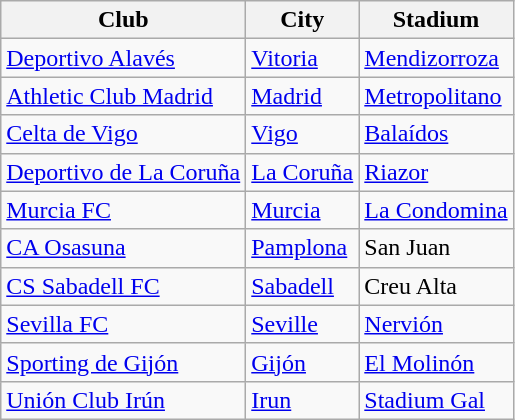<table class="wikitable sortable" style="text-align: left;">
<tr>
<th>Club</th>
<th>City</th>
<th>Stadium</th>
</tr>
<tr>
<td><a href='#'>Deportivo Alavés</a></td>
<td><a href='#'>Vitoria</a></td>
<td><a href='#'>Mendizorroza</a></td>
</tr>
<tr>
<td><a href='#'>Athletic Club Madrid</a></td>
<td><a href='#'>Madrid</a></td>
<td><a href='#'>Metropolitano</a></td>
</tr>
<tr>
<td><a href='#'>Celta de Vigo</a></td>
<td><a href='#'>Vigo</a></td>
<td><a href='#'>Balaídos</a></td>
</tr>
<tr>
<td><a href='#'>Deportivo de La Coruña</a></td>
<td><a href='#'>La Coruña</a></td>
<td><a href='#'>Riazor</a></td>
</tr>
<tr>
<td><a href='#'>Murcia FC</a></td>
<td><a href='#'>Murcia</a></td>
<td><a href='#'>La Condomina</a></td>
</tr>
<tr>
<td><a href='#'>CA Osasuna</a></td>
<td><a href='#'>Pamplona</a></td>
<td>San Juan</td>
</tr>
<tr>
<td><a href='#'>CS Sabadell FC</a></td>
<td><a href='#'>Sabadell</a></td>
<td>Creu Alta</td>
</tr>
<tr>
<td><a href='#'>Sevilla FC</a></td>
<td><a href='#'>Seville</a></td>
<td><a href='#'>Nervión</a></td>
</tr>
<tr>
<td><a href='#'>Sporting de Gijón</a></td>
<td><a href='#'>Gijón</a></td>
<td><a href='#'>El Molinón</a></td>
</tr>
<tr>
<td><a href='#'>Unión Club Irún</a></td>
<td><a href='#'>Irun</a></td>
<td><a href='#'>Stadium Gal</a></td>
</tr>
</table>
